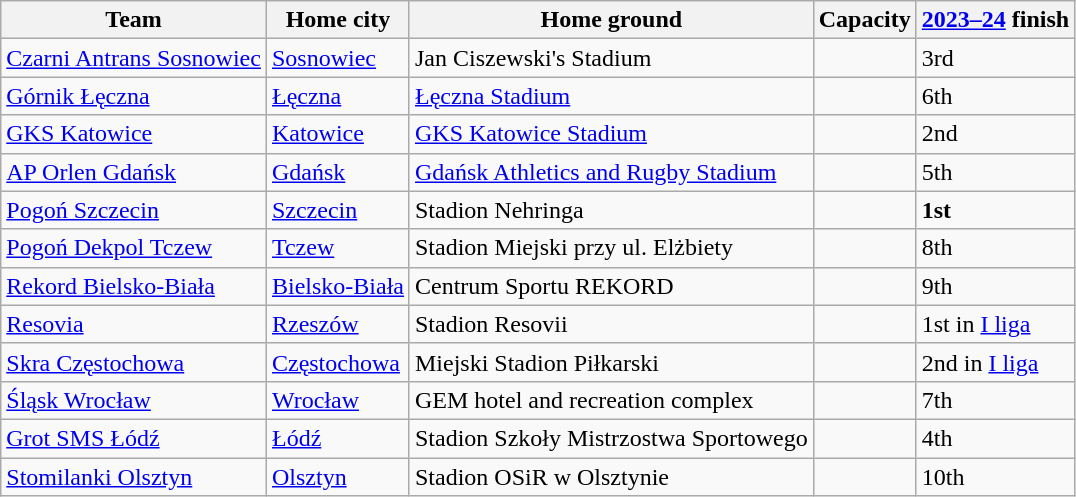<table class="wikitable sortable">
<tr>
<th>Team</th>
<th>Home city</th>
<th>Home ground</th>
<th>Capacity</th>
<th data-sort-type="number"><a href='#'>2023–24</a> finish</th>
</tr>
<tr>
<td><a href='#'>Czarni Antrans Sosnowiec</a></td>
<td><a href='#'>Sosnowiec</a></td>
<td>Jan Ciszewski's Stadium</td>
<td></td>
<td>3rd</td>
</tr>
<tr>
<td><a href='#'>Górnik Łęczna</a></td>
<td><a href='#'>Łęczna</a></td>
<td><a href='#'>Łęczna Stadium</a></td>
<td></td>
<td>6th</td>
</tr>
<tr>
<td><a href='#'>GKS Katowice</a></td>
<td><a href='#'>Katowice</a></td>
<td><a href='#'>GKS Katowice Stadium</a></td>
<td></td>
<td>2nd</td>
</tr>
<tr>
<td><a href='#'>AP Orlen Gdańsk</a></td>
<td><a href='#'>Gdańsk</a></td>
<td><a href='#'>Gdańsk Athletics and Rugby Stadium</a></td>
<td></td>
<td>5th</td>
</tr>
<tr>
<td><a href='#'>Pogoń Szczecin</a></td>
<td><a href='#'>Szczecin</a></td>
<td>Stadion Nehringa</td>
<td></td>
<td><strong>1st</strong></td>
</tr>
<tr>
<td><a href='#'>Pogoń Dekpol Tczew</a></td>
<td><a href='#'>Tczew</a></td>
<td>Stadion Miejski przy ul. Elżbiety</td>
<td></td>
<td>8th</td>
</tr>
<tr>
<td><a href='#'>Rekord Bielsko-Biała</a></td>
<td><a href='#'>Bielsko-Biała</a></td>
<td>Centrum Sportu REKORD</td>
<td></td>
<td>9th</td>
</tr>
<tr>
<td><a href='#'>Resovia</a></td>
<td><a href='#'>Rzeszów</a></td>
<td>Stadion Resovii</td>
<td></td>
<td>1st in <a href='#'>I liga</a></td>
</tr>
<tr>
<td><a href='#'>Skra Częstochowa</a></td>
<td><a href='#'>Częstochowa</a></td>
<td>Miejski Stadion Piłkarski</td>
<td></td>
<td>2nd in <a href='#'>I liga</a></td>
</tr>
<tr>
<td><a href='#'>Śląsk Wrocław</a></td>
<td><a href='#'>Wrocław</a></td>
<td>GEM hotel and recreation complex</td>
<td></td>
<td>7th</td>
</tr>
<tr>
<td><a href='#'>Grot SMS Łódź</a></td>
<td><a href='#'>Łódź</a></td>
<td>Stadion Szkoły Mistrzostwa Sportowego</td>
<td></td>
<td>4th</td>
</tr>
<tr>
<td><a href='#'>Stomilanki Olsztyn</a></td>
<td><a href='#'>Olsztyn</a></td>
<td>Stadion OSiR w Olsztynie</td>
<td></td>
<td>10th</td>
</tr>
</table>
